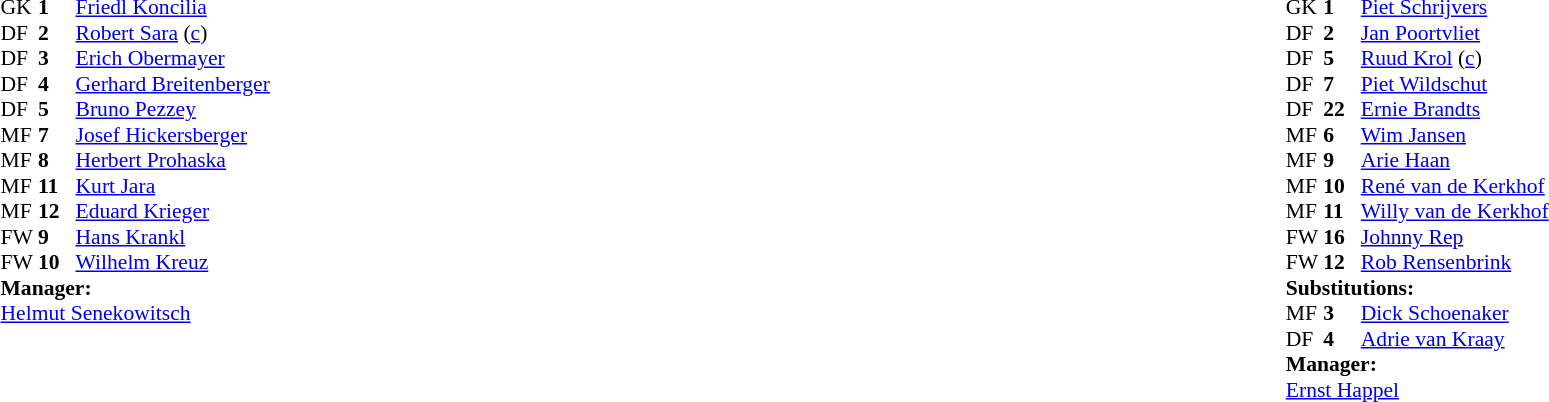<table width="100%">
<tr>
<td valign="top" width="50%"><br><table style="font-size: 90%" cellspacing="0" cellpadding="0">
<tr>
<th width="25"></th>
<th width="25"></th>
</tr>
<tr>
<td>GK</td>
<td><strong>1</strong></td>
<td><a href='#'>Friedl Koncilia</a></td>
</tr>
<tr>
<td>DF</td>
<td><strong>2</strong></td>
<td><a href='#'>Robert Sara</a> (<a href='#'>c</a>)</td>
</tr>
<tr>
<td>DF</td>
<td><strong>3</strong></td>
<td><a href='#'>Erich Obermayer</a></td>
</tr>
<tr>
<td>DF</td>
<td><strong>4</strong></td>
<td><a href='#'>Gerhard Breitenberger</a></td>
</tr>
<tr>
<td>DF</td>
<td><strong>5</strong></td>
<td><a href='#'>Bruno Pezzey</a></td>
</tr>
<tr>
<td>MF</td>
<td><strong>7</strong></td>
<td><a href='#'>Josef Hickersberger</a></td>
</tr>
<tr>
<td>MF</td>
<td><strong>8</strong></td>
<td><a href='#'>Herbert Prohaska</a></td>
</tr>
<tr>
<td>MF</td>
<td><strong>11</strong></td>
<td><a href='#'>Kurt Jara</a></td>
</tr>
<tr>
<td>MF</td>
<td><strong>12</strong></td>
<td><a href='#'>Eduard Krieger</a></td>
</tr>
<tr>
<td>FW</td>
<td><strong>9</strong></td>
<td><a href='#'>Hans Krankl</a></td>
</tr>
<tr>
<td>FW</td>
<td><strong>10</strong></td>
<td><a href='#'>Wilhelm Kreuz</a></td>
</tr>
<tr>
<td colspan=4><strong>Manager:</strong></td>
</tr>
<tr>
<td colspan="4"><a href='#'>Helmut Senekowitsch</a></td>
</tr>
</table>
</td>
<td valign="top" width="50%"><br><table style="font-size: 90%" cellspacing="0" cellpadding="0" align="center">
<tr>
<th width=25></th>
<th width=25></th>
</tr>
<tr>
<td>GK</td>
<td><strong>1</strong></td>
<td><a href='#'>Piet Schrijvers</a></td>
</tr>
<tr>
<td>DF</td>
<td><strong>2</strong></td>
<td><a href='#'>Jan Poortvliet</a></td>
</tr>
<tr>
<td>DF</td>
<td><strong>5</strong></td>
<td><a href='#'>Ruud Krol</a> (<a href='#'>c</a>)</td>
</tr>
<tr>
<td>DF</td>
<td><strong>7</strong></td>
<td><a href='#'>Piet Wildschut</a></td>
</tr>
<tr>
<td>DF</td>
<td><strong>22</strong></td>
<td><a href='#'>Ernie Brandts</a></td>
<td></td>
<td></td>
</tr>
<tr>
<td>MF</td>
<td><strong>6</strong></td>
<td><a href='#'>Wim Jansen</a></td>
</tr>
<tr>
<td>MF</td>
<td><strong>9</strong></td>
<td><a href='#'>Arie Haan</a></td>
</tr>
<tr>
<td>MF</td>
<td><strong>10</strong></td>
<td><a href='#'>René van de Kerkhof</a></td>
<td></td>
<td></td>
</tr>
<tr>
<td>MF</td>
<td><strong>11</strong></td>
<td><a href='#'>Willy van de Kerkhof</a></td>
</tr>
<tr>
<td>FW</td>
<td><strong>16</strong></td>
<td><a href='#'>Johnny Rep</a></td>
</tr>
<tr>
<td>FW</td>
<td><strong>12</strong></td>
<td><a href='#'>Rob Rensenbrink</a></td>
</tr>
<tr>
<td colspan=3><strong>Substitutions:</strong></td>
</tr>
<tr>
<td>MF</td>
<td><strong>3</strong></td>
<td><a href='#'>Dick Schoenaker</a></td>
<td></td>
<td></td>
</tr>
<tr>
<td>DF</td>
<td><strong>4</strong></td>
<td><a href='#'>Adrie van Kraay</a></td>
<td></td>
<td></td>
</tr>
<tr>
<td colspan=3><strong>Manager:</strong></td>
</tr>
<tr>
<td colspan=4> <a href='#'>Ernst Happel</a></td>
</tr>
</table>
</td>
</tr>
</table>
